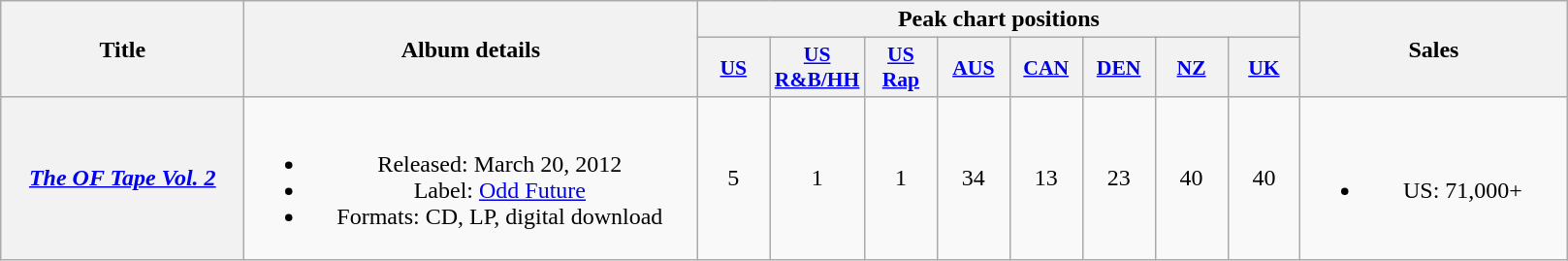<table class="wikitable plainrowheaders" style="text-align:center;">
<tr>
<th scope="col" rowspan="2" style="width:10em;">Title</th>
<th scope="col" rowspan="2" style="width:19em;">Album details</th>
<th scope="col" colspan="8">Peak chart positions</th>
<th scope="col" rowspan="2" style="width:11em;">Sales</th>
</tr>
<tr>
<th scope="col" style="width:3em;font-size:90%;"><a href='#'>US</a><br></th>
<th scope="col" style="width:3em;font-size:90%;"><a href='#'>US R&B/HH</a><br></th>
<th scope="col" style="width:3em;font-size:90%;"><a href='#'>US<br>Rap</a><br></th>
<th scope="col" style="width:3em;font-size:90%;"><a href='#'>AUS</a><br></th>
<th scope="col" style="width:3em;font-size:90%;"><a href='#'>CAN</a><br></th>
<th scope="col" style="width:3em;font-size:90%;"><a href='#'>DEN</a><br></th>
<th scope="col" style="width:3em;font-size:90%;"><a href='#'>NZ</a><br></th>
<th scope="col" style="width:3em;font-size:90%;"><a href='#'>UK</a><br></th>
</tr>
<tr>
<th scope="row"><em><a href='#'>The OF Tape Vol. 2</a></em></th>
<td><br><ul><li>Released: March 20, 2012</li><li>Label: <a href='#'>Odd Future</a></li><li>Formats: CD, LP, digital download</li></ul></td>
<td>5</td>
<td>1</td>
<td>1</td>
<td>34</td>
<td>13</td>
<td>23</td>
<td>40</td>
<td>40</td>
<td><br><ul><li>US: 71,000+</li></ul></td>
</tr>
</table>
